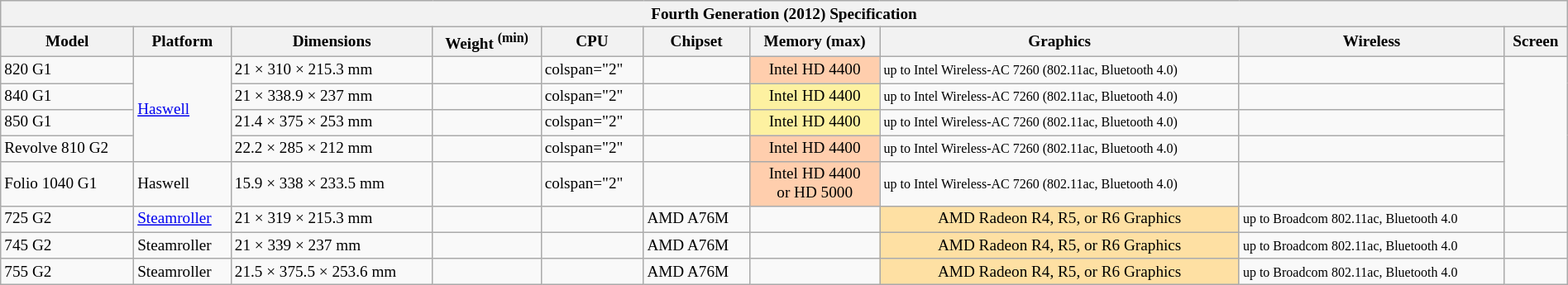<table class="wikitable mw-collapsible mw-collapsed" style="font-size: 80%; width: 100%;">
<tr>
<th colspan="10">Fourth Generation (2012) Specification</th>
</tr>
<tr>
<th>Model</th>
<th>Platform</th>
<th>Dimensions</th>
<th>Weight <sup>(min)</sup></th>
<th>CPU</th>
<th>Chipset</th>
<th>Memory (max)</th>
<th>Graphics</th>
<th>Wireless</th>
<th>Screen</th>
</tr>
<tr>
<td>820 G1</td>
<td rowspan="4"><a href='#'>Haswell</a></td>
<td>21 × 310 × 215.3 mm</td>
<td></td>
<td>colspan="2" </td>
<td></td>
<td style="text-align:center;background:#ffcead;">Intel HD 4400</td>
<td><small>up to Intel Wireless-AC 7260 (802.11ac, Bluetooth 4.0)</small></td>
<td></td>
</tr>
<tr>
<td>840 G1</td>
<td>21 × 338.9 × 237 mm</td>
<td></td>
<td>colspan="2" </td>
<td></td>
<td style="text-align:center;background:#fdf1a1;">Intel HD 4400<br></td>
<td><small>up to Intel Wireless-AC 7260 (802.11ac, Bluetooth 4.0)</small></td>
<td></td>
</tr>
<tr>
<td>850 G1</td>
<td>21.4 × 375 × 253 mm</td>
<td></td>
<td>colspan="2" </td>
<td></td>
<td style="text-align:center;background:#fdf1a1;">Intel HD 4400<br></td>
<td><small>up to Intel Wireless-AC 7260 (802.11ac, Bluetooth 4.0)</small></td>
<td></td>
</tr>
<tr>
<td>Revolve 810 G2</td>
<td>22.2 × 285 × 212 mm</td>
<td></td>
<td>colspan="2" </td>
<td></td>
<td style="text-align:center;background:#ffcead;">Intel HD 4400</td>
<td><small>up to Intel Wireless-AC 7260 (802.11ac, Bluetooth 4.0)</small></td>
<td></td>
</tr>
<tr>
<td>Folio 1040 G1</td>
<td>Haswell</td>
<td>15.9 × 338 × 233.5 mm</td>
<td></td>
<td>colspan="2" </td>
<td></td>
<td style="text-align:center;background:#ffcead;">Intel HD 4400<br>or HD 5000</td>
<td><small>up to Intel Wireless-AC 7260 (802.11ac, Bluetooth 4.0)</small></td>
<td></td>
</tr>
<tr>
<td>725 G2</td>
<td><a href='#'>Steamroller</a></td>
<td>21 × 319 × 215.3 mm</td>
<td></td>
<td></td>
<td>AMD A76M</td>
<td></td>
<td style="text-align:center;background:#fee0a3;">AMD Radeon R4, R5, or R6 Graphics</td>
<td><small>up to Broadcom 802.11ac, Bluetooth 4.0</small></td>
<td></td>
</tr>
<tr>
<td>745 G2</td>
<td>Steamroller</td>
<td>21 × 339 × 237 mm</td>
<td></td>
<td></td>
<td>AMD A76M</td>
<td></td>
<td style="text-align:center;background:#fee0a3;">AMD Radeon R4, R5, or R6 Graphics</td>
<td><small>up to Broadcom 802.11ac, Bluetooth 4.0</small></td>
<td></td>
</tr>
<tr>
<td>755 G2</td>
<td>Steamroller</td>
<td>21.5 × 375.5 × 253.6 mm</td>
<td></td>
<td></td>
<td>AMD A76M</td>
<td></td>
<td style="text-align:center;background:#fee0a3;">AMD Radeon R4, R5, or R6 Graphics</td>
<td><small>up to Broadcom 802.11ac, Bluetooth 4.0</small></td>
<td></td>
</tr>
</table>
